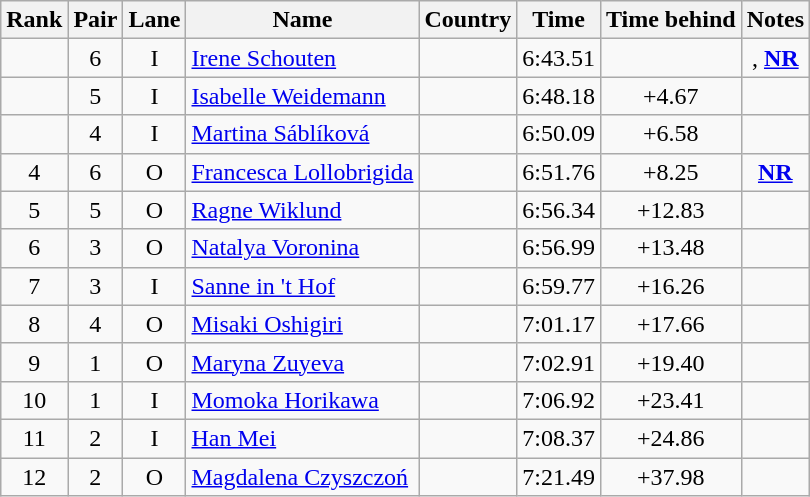<table class="wikitable sortable" style="text-align:center">
<tr>
<th>Rank</th>
<th>Pair</th>
<th>Lane</th>
<th>Name</th>
<th>Country</th>
<th>Time</th>
<th>Time behind</th>
<th>Notes</th>
</tr>
<tr>
<td></td>
<td>6</td>
<td>I</td>
<td align=left><a href='#'>Irene Schouten</a></td>
<td align=left></td>
<td>6:43.51</td>
<td></td>
<td>, <strong><a href='#'>NR</a></strong></td>
</tr>
<tr>
<td></td>
<td>5</td>
<td>I</td>
<td align=left><a href='#'>Isabelle Weidemann</a></td>
<td align=left></td>
<td>6:48.18</td>
<td>+4.67</td>
<td></td>
</tr>
<tr>
<td></td>
<td>4</td>
<td>I</td>
<td align=left><a href='#'>Martina Sáblíková</a></td>
<td align=left></td>
<td>6:50.09</td>
<td>+6.58</td>
<td></td>
</tr>
<tr>
<td>4</td>
<td>6</td>
<td>O</td>
<td align=left><a href='#'>Francesca Lollobrigida</a></td>
<td align=left></td>
<td>6:51.76</td>
<td>+8.25</td>
<td><strong><a href='#'>NR</a></strong></td>
</tr>
<tr>
<td>5</td>
<td>5</td>
<td>O</td>
<td align=left><a href='#'>Ragne Wiklund</a></td>
<td align=left></td>
<td>6:56.34</td>
<td>+12.83</td>
<td></td>
</tr>
<tr>
<td>6</td>
<td>3</td>
<td>O</td>
<td align=left><a href='#'>Natalya Voronina</a></td>
<td align=left></td>
<td>6:56.99</td>
<td>+13.48</td>
<td></td>
</tr>
<tr>
<td>7</td>
<td>3</td>
<td>I</td>
<td align=left><a href='#'>Sanne in 't Hof</a></td>
<td align=left></td>
<td>6:59.77</td>
<td>+16.26</td>
<td></td>
</tr>
<tr>
<td>8</td>
<td>4</td>
<td>O</td>
<td align=left><a href='#'>Misaki Oshigiri</a></td>
<td align=left></td>
<td>7:01.17</td>
<td>+17.66</td>
<td></td>
</tr>
<tr>
<td>9</td>
<td>1</td>
<td>O</td>
<td align=left><a href='#'>Maryna Zuyeva</a></td>
<td align=left></td>
<td>7:02.91</td>
<td>+19.40</td>
<td></td>
</tr>
<tr>
<td>10</td>
<td>1</td>
<td>I</td>
<td align=left><a href='#'>Momoka Horikawa</a></td>
<td align=left></td>
<td>7:06.92</td>
<td>+23.41</td>
<td></td>
</tr>
<tr>
<td>11</td>
<td>2</td>
<td>I</td>
<td align=left><a href='#'>Han Mei</a></td>
<td align=left></td>
<td>7:08.37</td>
<td>+24.86</td>
<td></td>
</tr>
<tr>
<td>12</td>
<td>2</td>
<td>O</td>
<td align=left><a href='#'>Magdalena Czyszczoń</a></td>
<td align=left></td>
<td>7:21.49</td>
<td>+37.98</td>
<td></td>
</tr>
</table>
